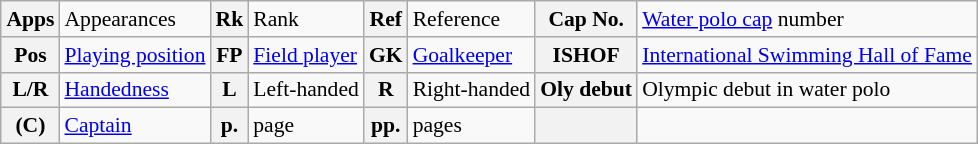<table class="wikitable" style="text-align: left; font-size: 90%; margin-left: 1em;">
<tr>
<th>Apps</th>
<td>Appearances</td>
<th>Rk</th>
<td>Rank</td>
<th>Ref</th>
<td>Reference</td>
<th>Cap No.</th>
<td><a href='#'>Water polo cap</a> number</td>
</tr>
<tr>
<th>Pos</th>
<td><a href='#'>Playing position</a></td>
<th>FP</th>
<td><a href='#'>Field player</a></td>
<th>GK</th>
<td><a href='#'>Goalkeeper</a></td>
<th>ISHOF</th>
<td><a href='#'>International Swimming Hall of Fame</a></td>
</tr>
<tr>
<th>L/R</th>
<td><a href='#'>Handedness</a></td>
<th>L</th>
<td>Left-handed</td>
<th>R</th>
<td>Right-handed</td>
<th>Oly debut</th>
<td>Olympic debut in water polo</td>
</tr>
<tr>
<th>(C)</th>
<td><a href='#'>Captain</a></td>
<th>p.</th>
<td>page</td>
<th>pp.</th>
<td>pages</td>
<th></th>
<td></td>
</tr>
</table>
